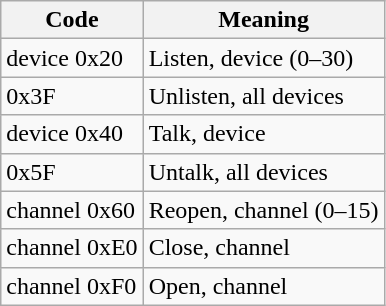<table class="wikitable">
<tr>
<th>Code</th>
<th>Meaning</th>
</tr>
<tr>
<td>device  0x20</td>
<td>Listen, device (0–30)</td>
</tr>
<tr>
<td>0x3F</td>
<td>Unlisten, all devices</td>
</tr>
<tr>
<td>device  0x40</td>
<td>Talk, device</td>
</tr>
<tr>
<td>0x5F</td>
<td>Untalk, all devices</td>
</tr>
<tr>
<td>channel  0x60</td>
<td>Reopen, channel (0–15)</td>
</tr>
<tr>
<td>channel  0xE0</td>
<td>Close, channel</td>
</tr>
<tr>
<td>channel  0xF0</td>
<td>Open, channel</td>
</tr>
</table>
